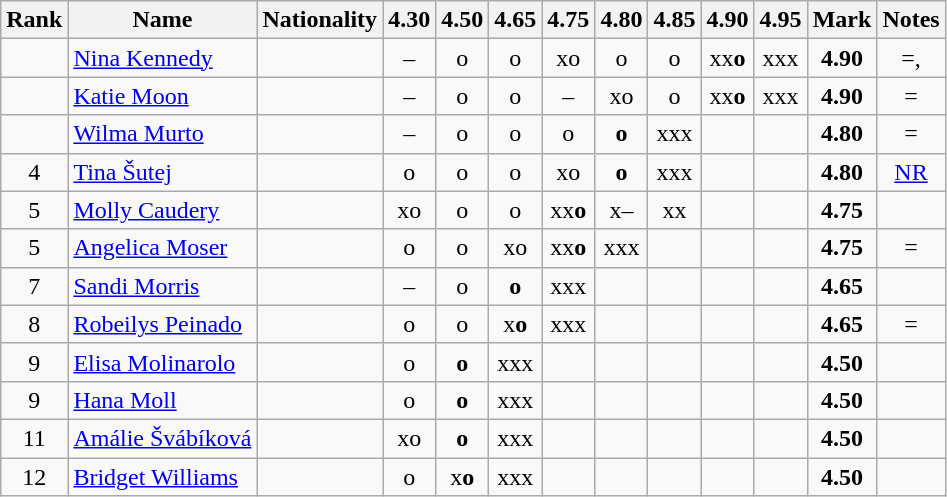<table class="wikitable sortable" style="text-align:center">
<tr>
<th>Rank</th>
<th>Name</th>
<th>Nationality</th>
<th>4.30</th>
<th>4.50</th>
<th>4.65</th>
<th>4.75</th>
<th>4.80</th>
<th>4.85</th>
<th>4.90</th>
<th>4.95</th>
<th>Mark</th>
<th>Notes</th>
</tr>
<tr>
<td></td>
<td align=left><a href='#'>Nina Kennedy</a></td>
<td align=left></td>
<td>–</td>
<td>o</td>
<td>o</td>
<td>xo</td>
<td>o</td>
<td>o</td>
<td>xx<strong>o</strong></td>
<td>xxx</td>
<td><strong>4.90</strong></td>
<td>=, </td>
</tr>
<tr>
<td></td>
<td align=left><a href='#'>Katie Moon</a></td>
<td align=left></td>
<td>–</td>
<td>o</td>
<td>o</td>
<td>–</td>
<td>xo</td>
<td>o</td>
<td>xx<strong>o</strong></td>
<td>xxx</td>
<td><strong>4.90</strong></td>
<td>=</td>
</tr>
<tr>
<td></td>
<td align=left><a href='#'>Wilma Murto</a></td>
<td align=left></td>
<td>–</td>
<td>o</td>
<td>o</td>
<td>o</td>
<td><strong>o</strong></td>
<td>xxx</td>
<td></td>
<td></td>
<td><strong>4.80</strong></td>
<td>=</td>
</tr>
<tr>
<td>4</td>
<td align=left><a href='#'>Tina Šutej</a></td>
<td align=left></td>
<td>o</td>
<td>o</td>
<td>o</td>
<td>xo</td>
<td><strong>o</strong></td>
<td>xxx</td>
<td></td>
<td></td>
<td><strong>4.80</strong></td>
<td><a href='#'>NR</a></td>
</tr>
<tr>
<td>5</td>
<td align=left><a href='#'>Molly Caudery</a></td>
<td align=left></td>
<td>xo</td>
<td>o</td>
<td>o</td>
<td>xx<strong>o</strong></td>
<td>x–</td>
<td>xx</td>
<td></td>
<td></td>
<td><strong>4.75</strong></td>
<td></td>
</tr>
<tr>
<td>5</td>
<td align=left><a href='#'>Angelica Moser</a></td>
<td align=left></td>
<td>o</td>
<td>o</td>
<td>xo</td>
<td>xx<strong>o</strong></td>
<td>xxx</td>
<td></td>
<td></td>
<td></td>
<td><strong>4.75</strong></td>
<td>=</td>
</tr>
<tr>
<td>7</td>
<td align=left><a href='#'>Sandi Morris</a></td>
<td align=left></td>
<td>–</td>
<td>o</td>
<td><strong>o</strong></td>
<td>xxx</td>
<td></td>
<td></td>
<td></td>
<td></td>
<td><strong>4.65</strong></td>
<td></td>
</tr>
<tr>
<td>8</td>
<td align=left><a href='#'>Robeilys Peinado</a></td>
<td align=left></td>
<td>o</td>
<td>o</td>
<td>x<strong>o</strong></td>
<td>xxx</td>
<td></td>
<td></td>
<td></td>
<td></td>
<td><strong>4.65</strong></td>
<td>=</td>
</tr>
<tr>
<td>9</td>
<td align=left><a href='#'>Elisa Molinarolo</a></td>
<td align=left></td>
<td>o</td>
<td><strong>o</strong></td>
<td>xxx</td>
<td></td>
<td></td>
<td></td>
<td></td>
<td></td>
<td><strong>4.50</strong></td>
<td></td>
</tr>
<tr>
<td>9</td>
<td align=left><a href='#'>Hana Moll</a></td>
<td align=left></td>
<td>o</td>
<td><strong>o</strong></td>
<td>xxx</td>
<td></td>
<td></td>
<td></td>
<td></td>
<td></td>
<td><strong>4.50</strong></td>
<td></td>
</tr>
<tr>
<td>11</td>
<td align=left><a href='#'>Amálie Švábíková</a></td>
<td align=left></td>
<td>xo</td>
<td><strong>o</strong></td>
<td>xxx</td>
<td></td>
<td></td>
<td></td>
<td></td>
<td></td>
<td><strong>4.50</strong></td>
<td></td>
</tr>
<tr>
<td>12</td>
<td align=left><a href='#'>Bridget Williams</a></td>
<td align=left></td>
<td>o</td>
<td>x<strong>o</strong></td>
<td>xxx</td>
<td></td>
<td></td>
<td></td>
<td></td>
<td></td>
<td><strong>4.50</strong></td>
<td></td>
</tr>
</table>
